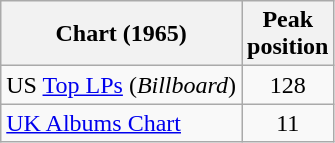<table class="wikitable">
<tr>
<th>Chart (1965)</th>
<th>Peak<br>position</th>
</tr>
<tr>
<td>US <a href='#'>Top LPs</a> (<em>Billboard</em>)</td>
<td align="center">128</td>
</tr>
<tr>
<td><a href='#'>UK Albums Chart</a></td>
<td align="center">11</td>
</tr>
</table>
